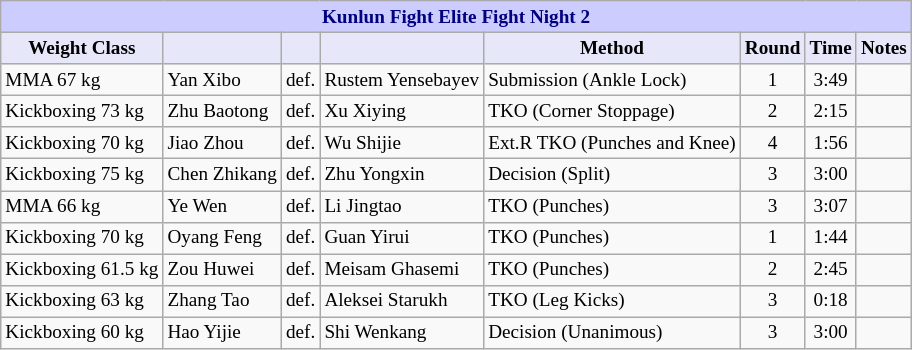<table class="wikitable" style="font-size: 80%;">
<tr>
<th colspan="8" style="background-color: #ccf; color: #000080; text-align: center;"><strong>Kunlun Fight Elite Fight Night 2</strong></th>
</tr>
<tr>
<th colspan="1" style="background-color: #E6E8FA; color: #000000; text-align: center;">Weight Class</th>
<th colspan="1" style="background-color: #E6E8FA; color: #000000; text-align: center;"></th>
<th colspan="1" style="background-color: #E6E8FA; color: #000000; text-align: center;"></th>
<th colspan="1" style="background-color: #E6E8FA; color: #000000; text-align: center;"></th>
<th colspan="1" style="background-color: #E6E8FA; color: #000000; text-align: center;">Method</th>
<th colspan="1" style="background-color: #E6E8FA; color: #000000; text-align: center;">Round</th>
<th colspan="1" style="background-color: #E6E8FA; color: #000000; text-align: center;">Time</th>
<th colspan="1" style="background-color: #E6E8FA; color: #000000; text-align: center;">Notes</th>
</tr>
<tr>
<td>MMA 67 kg</td>
<td> Yan Xibo</td>
<td align=center>def.</td>
<td> Rustem Yensebayev</td>
<td>Submission (Ankle Lock)</td>
<td align=center>1</td>
<td align=center>3:49</td>
<td></td>
</tr>
<tr>
<td>Kickboxing 73 kg</td>
<td> Zhu Baotong</td>
<td align=center>def.</td>
<td> Xu Xiying</td>
<td>TKO (Corner Stoppage)</td>
<td align=center>2</td>
<td align=center>2:15</td>
<td></td>
</tr>
<tr>
<td>Kickboxing 70 kg</td>
<td> Jiao Zhou</td>
<td align=center>def.</td>
<td> Wu Shijie</td>
<td>Ext.R TKO (Punches and Knee)</td>
<td align=center>4</td>
<td align=center>1:56</td>
<td></td>
</tr>
<tr>
<td>Kickboxing 75 kg</td>
<td> Chen Zhikang</td>
<td align=center>def.</td>
<td> Zhu Yongxin</td>
<td>Decision (Split)</td>
<td align=center>3</td>
<td align=center>3:00</td>
<td></td>
</tr>
<tr>
<td>MMA 66 kg</td>
<td> Ye Wen</td>
<td align=center>def.</td>
<td> Li Jingtao</td>
<td>TKO (Punches)</td>
<td align=center>3</td>
<td align=center>3:07</td>
<td></td>
</tr>
<tr>
<td>Kickboxing 70 kg</td>
<td> Oyang Feng</td>
<td align=center>def.</td>
<td> Guan Yirui</td>
<td>TKO (Punches)</td>
<td align=center>1</td>
<td align=center>1:44</td>
<td></td>
</tr>
<tr>
<td>Kickboxing 61.5 kg</td>
<td> Zou Huwei</td>
<td align=center>def.</td>
<td> Meisam Ghasemi</td>
<td>TKO (Punches)</td>
<td align=center>2</td>
<td align=center>2:45</td>
<td></td>
</tr>
<tr>
<td>Kickboxing 63 kg</td>
<td> Zhang Tao</td>
<td align=center>def.</td>
<td> Aleksei Starukh</td>
<td>TKO (Leg Kicks)</td>
<td align=center>3</td>
<td align=center>0:18</td>
<td></td>
</tr>
<tr>
<td>Kickboxing 60 kg</td>
<td> Hao Yijie</td>
<td align=center>def.</td>
<td> Shi Wenkang</td>
<td>Decision (Unanimous)</td>
<td align=center>3</td>
<td align=center>3:00</td>
<td></td>
</tr>
</table>
